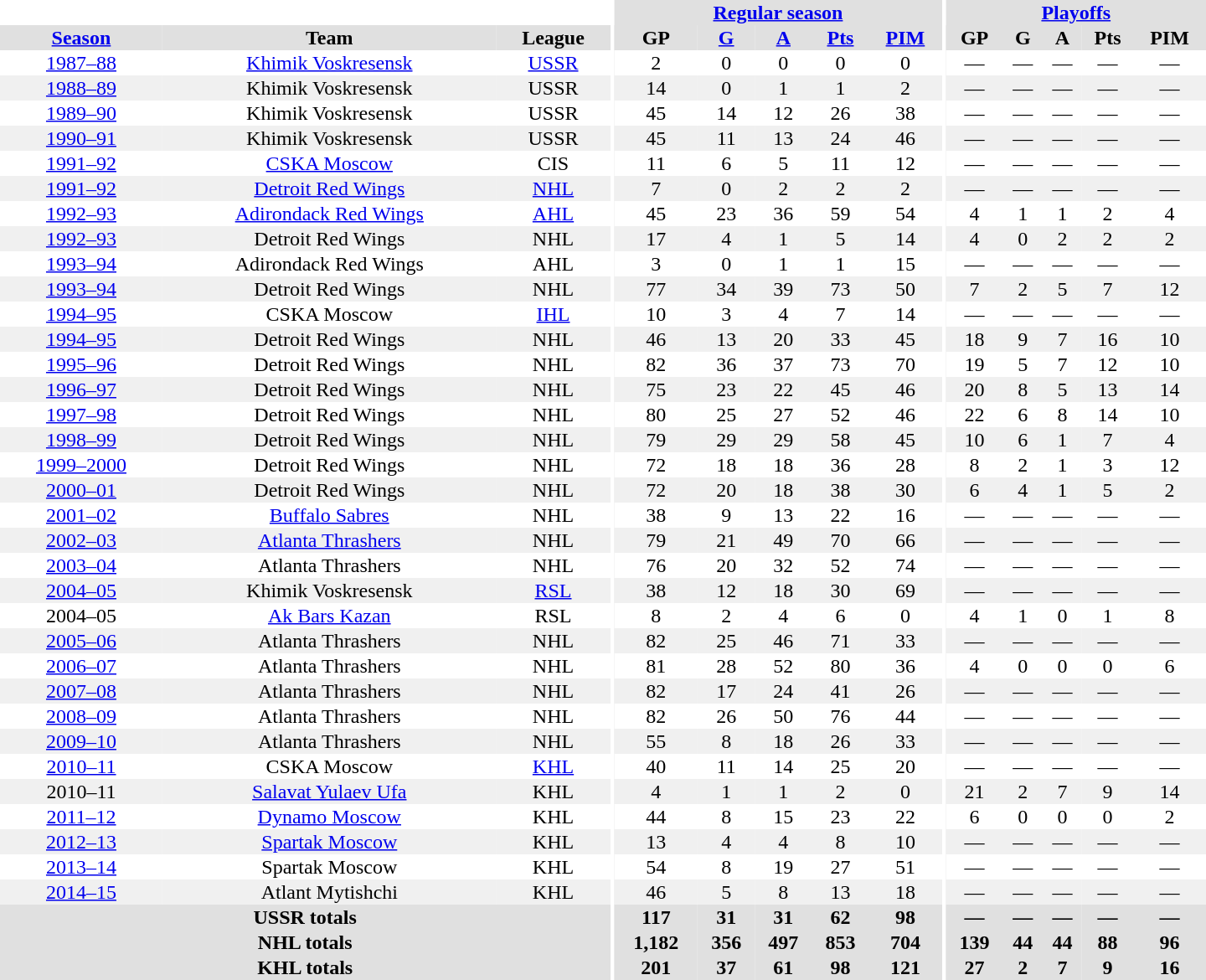<table border="0" cellpadding="1" cellspacing="0" style="text-align:center; width:60em">
<tr bgcolor="#e0e0e0">
<th colspan="3" bgcolor="#ffffff"></th>
<th rowspan="99" bgcolor="#ffffff"></th>
<th colspan="5"><a href='#'>Regular season</a></th>
<th rowspan="99" bgcolor="#ffffff"></th>
<th colspan="5"><a href='#'>Playoffs</a></th>
</tr>
<tr bgcolor="#e0e0e0">
<th><a href='#'>Season</a></th>
<th>Team</th>
<th>League</th>
<th>GP</th>
<th><a href='#'>G</a></th>
<th><a href='#'>A</a></th>
<th><a href='#'>Pts</a></th>
<th><a href='#'>PIM</a></th>
<th>GP</th>
<th>G</th>
<th>A</th>
<th>Pts</th>
<th>PIM</th>
</tr>
<tr>
<td><a href='#'>1987–88</a></td>
<td><a href='#'>Khimik Voskresensk</a></td>
<td><a href='#'>USSR</a></td>
<td>2</td>
<td>0</td>
<td>0</td>
<td>0</td>
<td>0</td>
<td>—</td>
<td>—</td>
<td>—</td>
<td>—</td>
<td>—</td>
</tr>
<tr bgcolor="#f0f0f0">
<td><a href='#'>1988–89</a></td>
<td>Khimik Voskresensk</td>
<td>USSR</td>
<td>14</td>
<td>0</td>
<td>1</td>
<td>1</td>
<td>2</td>
<td>—</td>
<td>—</td>
<td>—</td>
<td>—</td>
<td>—</td>
</tr>
<tr>
<td><a href='#'>1989–90</a></td>
<td>Khimik Voskresensk</td>
<td>USSR</td>
<td>45</td>
<td>14</td>
<td>12</td>
<td>26</td>
<td>38</td>
<td>—</td>
<td>—</td>
<td>—</td>
<td>—</td>
<td>—</td>
</tr>
<tr bgcolor="#f0f0f0">
<td><a href='#'>1990–91</a></td>
<td>Khimik Voskresensk</td>
<td>USSR</td>
<td>45</td>
<td>11</td>
<td>13</td>
<td>24</td>
<td>46</td>
<td>—</td>
<td>—</td>
<td>—</td>
<td>—</td>
<td>—</td>
</tr>
<tr>
<td><a href='#'>1991–92</a></td>
<td><a href='#'>CSKA Moscow</a></td>
<td>CIS</td>
<td>11</td>
<td>6</td>
<td>5</td>
<td>11</td>
<td>12</td>
<td>—</td>
<td>—</td>
<td>—</td>
<td>—</td>
<td>—</td>
</tr>
<tr bgcolor="#f0f0f0">
<td><a href='#'>1991–92</a></td>
<td><a href='#'>Detroit Red Wings</a></td>
<td><a href='#'>NHL</a></td>
<td>7</td>
<td>0</td>
<td>2</td>
<td>2</td>
<td>2</td>
<td>—</td>
<td>—</td>
<td>—</td>
<td>—</td>
<td>—</td>
</tr>
<tr>
<td><a href='#'>1992–93</a></td>
<td><a href='#'>Adirondack Red Wings</a></td>
<td><a href='#'>AHL</a></td>
<td>45</td>
<td>23</td>
<td>36</td>
<td>59</td>
<td>54</td>
<td>4</td>
<td>1</td>
<td>1</td>
<td>2</td>
<td>4</td>
</tr>
<tr bgcolor="#f0f0f0">
<td><a href='#'>1992–93</a></td>
<td>Detroit Red Wings</td>
<td>NHL</td>
<td>17</td>
<td>4</td>
<td>1</td>
<td>5</td>
<td>14</td>
<td>4</td>
<td>0</td>
<td>2</td>
<td>2</td>
<td>2</td>
</tr>
<tr>
<td><a href='#'>1993–94</a></td>
<td>Adirondack Red Wings</td>
<td>AHL</td>
<td>3</td>
<td>0</td>
<td>1</td>
<td>1</td>
<td>15</td>
<td>—</td>
<td>—</td>
<td>—</td>
<td>—</td>
<td>—</td>
</tr>
<tr bgcolor="#f0f0f0">
<td><a href='#'>1993–94</a></td>
<td>Detroit Red Wings</td>
<td>NHL</td>
<td>77</td>
<td>34</td>
<td>39</td>
<td>73</td>
<td>50</td>
<td>7</td>
<td>2</td>
<td>5</td>
<td>7</td>
<td>12</td>
</tr>
<tr>
<td><a href='#'>1994–95</a></td>
<td>CSKA Moscow</td>
<td><a href='#'>IHL</a></td>
<td>10</td>
<td>3</td>
<td>4</td>
<td>7</td>
<td>14</td>
<td>—</td>
<td>—</td>
<td>—</td>
<td>—</td>
<td>—</td>
</tr>
<tr bgcolor="#f0f0f0">
<td><a href='#'>1994–95</a></td>
<td>Detroit Red Wings</td>
<td>NHL</td>
<td>46</td>
<td>13</td>
<td>20</td>
<td>33</td>
<td>45</td>
<td>18</td>
<td>9</td>
<td>7</td>
<td>16</td>
<td>10</td>
</tr>
<tr>
<td><a href='#'>1995–96</a></td>
<td>Detroit Red Wings</td>
<td>NHL</td>
<td>82</td>
<td>36</td>
<td>37</td>
<td>73</td>
<td>70</td>
<td>19</td>
<td>5</td>
<td>7</td>
<td>12</td>
<td>10</td>
</tr>
<tr bgcolor="#f0f0f0">
<td><a href='#'>1996–97</a></td>
<td>Detroit Red Wings</td>
<td>NHL</td>
<td>75</td>
<td>23</td>
<td>22</td>
<td>45</td>
<td>46</td>
<td>20</td>
<td>8</td>
<td>5</td>
<td>13</td>
<td>14</td>
</tr>
<tr>
<td><a href='#'>1997–98</a></td>
<td>Detroit Red Wings</td>
<td>NHL</td>
<td>80</td>
<td>25</td>
<td>27</td>
<td>52</td>
<td>46</td>
<td>22</td>
<td>6</td>
<td>8</td>
<td>14</td>
<td>10</td>
</tr>
<tr bgcolor="#f0f0f0">
<td><a href='#'>1998–99</a></td>
<td>Detroit Red Wings</td>
<td>NHL</td>
<td>79</td>
<td>29</td>
<td>29</td>
<td>58</td>
<td>45</td>
<td>10</td>
<td>6</td>
<td>1</td>
<td>7</td>
<td>4</td>
</tr>
<tr>
<td><a href='#'>1999–2000</a></td>
<td>Detroit Red Wings</td>
<td>NHL</td>
<td>72</td>
<td>18</td>
<td>18</td>
<td>36</td>
<td>28</td>
<td>8</td>
<td>2</td>
<td>1</td>
<td>3</td>
<td>12</td>
</tr>
<tr bgcolor="#f0f0f0">
<td><a href='#'>2000–01</a></td>
<td>Detroit Red Wings</td>
<td>NHL</td>
<td>72</td>
<td>20</td>
<td>18</td>
<td>38</td>
<td>30</td>
<td>6</td>
<td>4</td>
<td>1</td>
<td>5</td>
<td>2</td>
</tr>
<tr>
<td><a href='#'>2001–02</a></td>
<td><a href='#'>Buffalo Sabres</a></td>
<td>NHL</td>
<td>38</td>
<td>9</td>
<td>13</td>
<td>22</td>
<td>16</td>
<td>—</td>
<td>—</td>
<td>—</td>
<td>—</td>
<td>—</td>
</tr>
<tr bgcolor="#f0f0f0">
<td><a href='#'>2002–03</a></td>
<td><a href='#'>Atlanta Thrashers</a></td>
<td>NHL</td>
<td>79</td>
<td>21</td>
<td>49</td>
<td>70</td>
<td>66</td>
<td>—</td>
<td>—</td>
<td>—</td>
<td>—</td>
<td>—</td>
</tr>
<tr>
<td><a href='#'>2003–04</a></td>
<td>Atlanta Thrashers</td>
<td>NHL</td>
<td>76</td>
<td>20</td>
<td>32</td>
<td>52</td>
<td>74</td>
<td>—</td>
<td>—</td>
<td>—</td>
<td>—</td>
<td>—</td>
</tr>
<tr bgcolor="#f0f0f0">
<td><a href='#'>2004–05</a></td>
<td>Khimik Voskresensk</td>
<td><a href='#'>RSL</a></td>
<td>38</td>
<td>12</td>
<td>18</td>
<td>30</td>
<td>69</td>
<td>—</td>
<td>—</td>
<td>—</td>
<td>—</td>
<td>—</td>
</tr>
<tr>
<td>2004–05</td>
<td><a href='#'>Ak Bars Kazan</a></td>
<td>RSL</td>
<td>8</td>
<td>2</td>
<td>4</td>
<td>6</td>
<td>0</td>
<td>4</td>
<td>1</td>
<td>0</td>
<td>1</td>
<td>8</td>
</tr>
<tr bgcolor="#f0f0f0">
<td><a href='#'>2005–06</a></td>
<td>Atlanta Thrashers</td>
<td>NHL</td>
<td>82</td>
<td>25</td>
<td>46</td>
<td>71</td>
<td>33</td>
<td>—</td>
<td>—</td>
<td>—</td>
<td>—</td>
<td>—</td>
</tr>
<tr>
<td><a href='#'>2006–07</a></td>
<td>Atlanta Thrashers</td>
<td>NHL</td>
<td>81</td>
<td>28</td>
<td>52</td>
<td>80</td>
<td>36</td>
<td>4</td>
<td>0</td>
<td>0</td>
<td>0</td>
<td>6</td>
</tr>
<tr bgcolor="#f0f0f0">
<td><a href='#'>2007–08</a></td>
<td>Atlanta Thrashers</td>
<td>NHL</td>
<td>82</td>
<td>17</td>
<td>24</td>
<td>41</td>
<td>26</td>
<td>—</td>
<td>—</td>
<td>—</td>
<td>—</td>
<td>—</td>
</tr>
<tr>
<td><a href='#'>2008–09</a></td>
<td>Atlanta Thrashers</td>
<td>NHL</td>
<td>82</td>
<td>26</td>
<td>50</td>
<td>76</td>
<td>44</td>
<td>—</td>
<td>—</td>
<td>—</td>
<td>—</td>
<td>—</td>
</tr>
<tr bgcolor="#f0f0f0">
<td><a href='#'>2009–10</a></td>
<td>Atlanta Thrashers</td>
<td>NHL</td>
<td>55</td>
<td>8</td>
<td>18</td>
<td>26</td>
<td>33</td>
<td>—</td>
<td>—</td>
<td>—</td>
<td>—</td>
<td>—</td>
</tr>
<tr>
<td><a href='#'>2010–11</a></td>
<td>CSKA Moscow</td>
<td><a href='#'>KHL</a></td>
<td>40</td>
<td>11</td>
<td>14</td>
<td>25</td>
<td>20</td>
<td>—</td>
<td>—</td>
<td>—</td>
<td>—</td>
<td>—</td>
</tr>
<tr bgcolor="#f0f0f0">
<td>2010–11</td>
<td><a href='#'>Salavat Yulaev Ufa</a></td>
<td>KHL</td>
<td>4</td>
<td>1</td>
<td>1</td>
<td>2</td>
<td>0</td>
<td>21</td>
<td>2</td>
<td>7</td>
<td>9</td>
<td>14</td>
</tr>
<tr>
<td><a href='#'>2011–12</a></td>
<td><a href='#'>Dynamo Moscow</a></td>
<td>KHL</td>
<td>44</td>
<td>8</td>
<td>15</td>
<td>23</td>
<td>22</td>
<td>6</td>
<td>0</td>
<td>0</td>
<td>0</td>
<td>2</td>
</tr>
<tr bgcolor="#f0f0f0">
<td><a href='#'>2012–13</a></td>
<td><a href='#'>Spartak Moscow</a></td>
<td>KHL</td>
<td>13</td>
<td>4</td>
<td>4</td>
<td>8</td>
<td>10</td>
<td>—</td>
<td>—</td>
<td>—</td>
<td>—</td>
<td>—</td>
</tr>
<tr>
<td><a href='#'>2013–14</a></td>
<td>Spartak Moscow</td>
<td>KHL</td>
<td>54</td>
<td>8</td>
<td>19</td>
<td>27</td>
<td>51</td>
<td>—</td>
<td>—</td>
<td>—</td>
<td>—</td>
<td>—</td>
</tr>
<tr bgcolor="#f0f0f0">
<td><a href='#'>2014–15</a></td>
<td>Atlant Mytishchi</td>
<td>KHL</td>
<td>46</td>
<td>5</td>
<td>8</td>
<td>13</td>
<td>18</td>
<td>—</td>
<td>—</td>
<td>—</td>
<td>—</td>
<td>—</td>
</tr>
<tr bgcolor="#e0e0e0">
<th colspan="3">USSR totals</th>
<th>117</th>
<th>31</th>
<th>31</th>
<th>62</th>
<th>98</th>
<th>—</th>
<th>—</th>
<th>—</th>
<th>—</th>
<th>—</th>
</tr>
<tr bgcolor="#e0e0e0">
<th colspan="3">NHL totals</th>
<th>1,182</th>
<th>356</th>
<th>497</th>
<th>853</th>
<th>704</th>
<th>139</th>
<th>44</th>
<th>44</th>
<th>88</th>
<th>96</th>
</tr>
<tr bgcolor="#e0e0e0">
<th colspan="3">KHL totals</th>
<th>201</th>
<th>37</th>
<th>61</th>
<th>98</th>
<th>121</th>
<th>27</th>
<th>2</th>
<th>7</th>
<th>9</th>
<th>16</th>
</tr>
</table>
